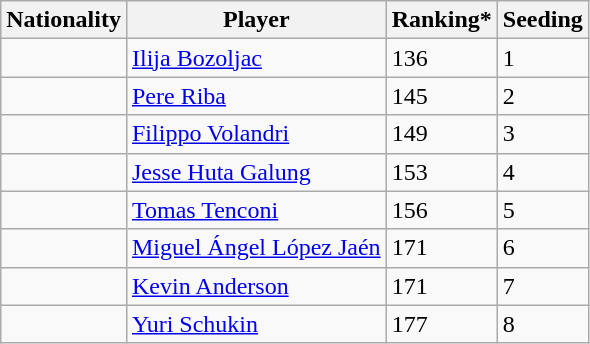<table class="wikitable" border="1">
<tr>
<th>Nationality</th>
<th>Player</th>
<th>Ranking*</th>
<th>Seeding</th>
</tr>
<tr>
<td></td>
<td><a href='#'>Ilija Bozoljac</a></td>
<td>136</td>
<td>1</td>
</tr>
<tr>
<td></td>
<td><a href='#'>Pere Riba</a></td>
<td>145</td>
<td>2</td>
</tr>
<tr>
<td></td>
<td><a href='#'>Filippo Volandri</a></td>
<td>149</td>
<td>3</td>
</tr>
<tr>
<td></td>
<td><a href='#'>Jesse Huta Galung</a></td>
<td>153</td>
<td>4</td>
</tr>
<tr>
<td></td>
<td><a href='#'>Tomas Tenconi</a></td>
<td>156</td>
<td>5</td>
</tr>
<tr>
<td></td>
<td><a href='#'>Miguel Ángel López Jaén</a></td>
<td>171</td>
<td>6</td>
</tr>
<tr>
<td></td>
<td><a href='#'>Kevin Anderson</a></td>
<td>171</td>
<td>7</td>
</tr>
<tr>
<td></td>
<td><a href='#'>Yuri Schukin</a></td>
<td>177</td>
<td>8</td>
</tr>
</table>
